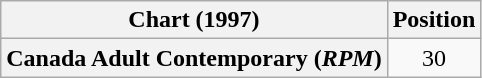<table class="wikitable plainrowheaders" style="text-align:center">
<tr>
<th scope="col">Chart (1997)</th>
<th scope="col">Position</th>
</tr>
<tr>
<th scope="row">Canada Adult Contemporary (<em>RPM</em>)</th>
<td>30</td>
</tr>
</table>
